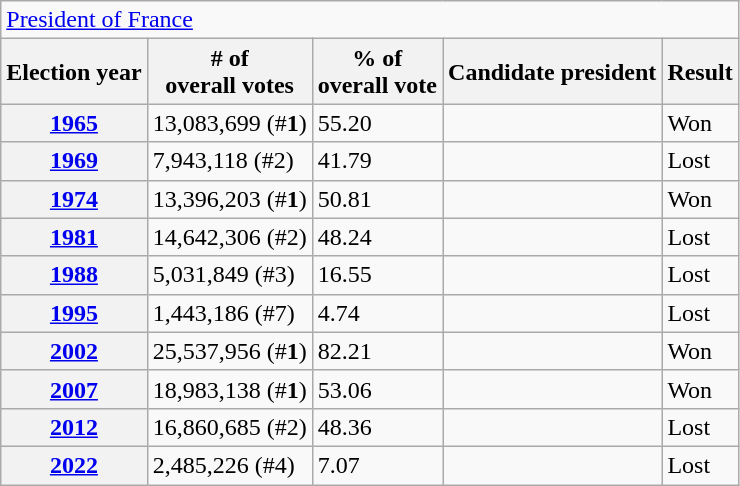<table class=wikitable>
<tr>
<td colspan=7><a href='#'>President of France</a></td>
</tr>
<tr>
<th>Election year</th>
<th># of<br>overall votes</th>
<th>% of<br>overall vote</th>
<th>Candidate president</th>
<th>Result</th>
</tr>
<tr>
<th><a href='#'>1965</a></th>
<td>13,083,699 (#<strong>1</strong>)</td>
<td>55.20</td>
<td></td>
<td>Won</td>
</tr>
<tr>
<th><a href='#'>1969</a></th>
<td>7,943,118 (#2)</td>
<td>41.79</td>
<td></td>
<td>Lost</td>
</tr>
<tr>
<th><a href='#'>1974</a></th>
<td>13,396,203 (#<strong>1</strong>)</td>
<td>50.81</td>
<td></td>
<td>Won</td>
</tr>
<tr>
<th><a href='#'>1981</a></th>
<td>14,642,306 (#2)</td>
<td>48.24</td>
<td></td>
<td>Lost</td>
</tr>
<tr>
<th><a href='#'>1988</a></th>
<td>5,031,849 (#3)</td>
<td>16.55</td>
<td></td>
<td>Lost</td>
</tr>
<tr>
<th><a href='#'>1995</a></th>
<td>1,443,186 (#7)</td>
<td>4.74</td>
<td></td>
<td>Lost</td>
</tr>
<tr>
<th><a href='#'>2002</a></th>
<td>25,537,956 (#<strong>1</strong>)</td>
<td>82.21</td>
<td></td>
<td>Won</td>
</tr>
<tr>
<th><a href='#'>2007</a></th>
<td>18,983,138 (#<strong>1</strong>)</td>
<td>53.06</td>
<td></td>
<td>Won</td>
</tr>
<tr>
<th><a href='#'>2012</a></th>
<td>16,860,685 (#2)</td>
<td>48.36</td>
<td></td>
<td>Lost</td>
</tr>
<tr>
<th><a href='#'>2022</a></th>
<td>2,485,226 (#4)</td>
<td>7.07</td>
<td></td>
<td>Lost</td>
</tr>
</table>
